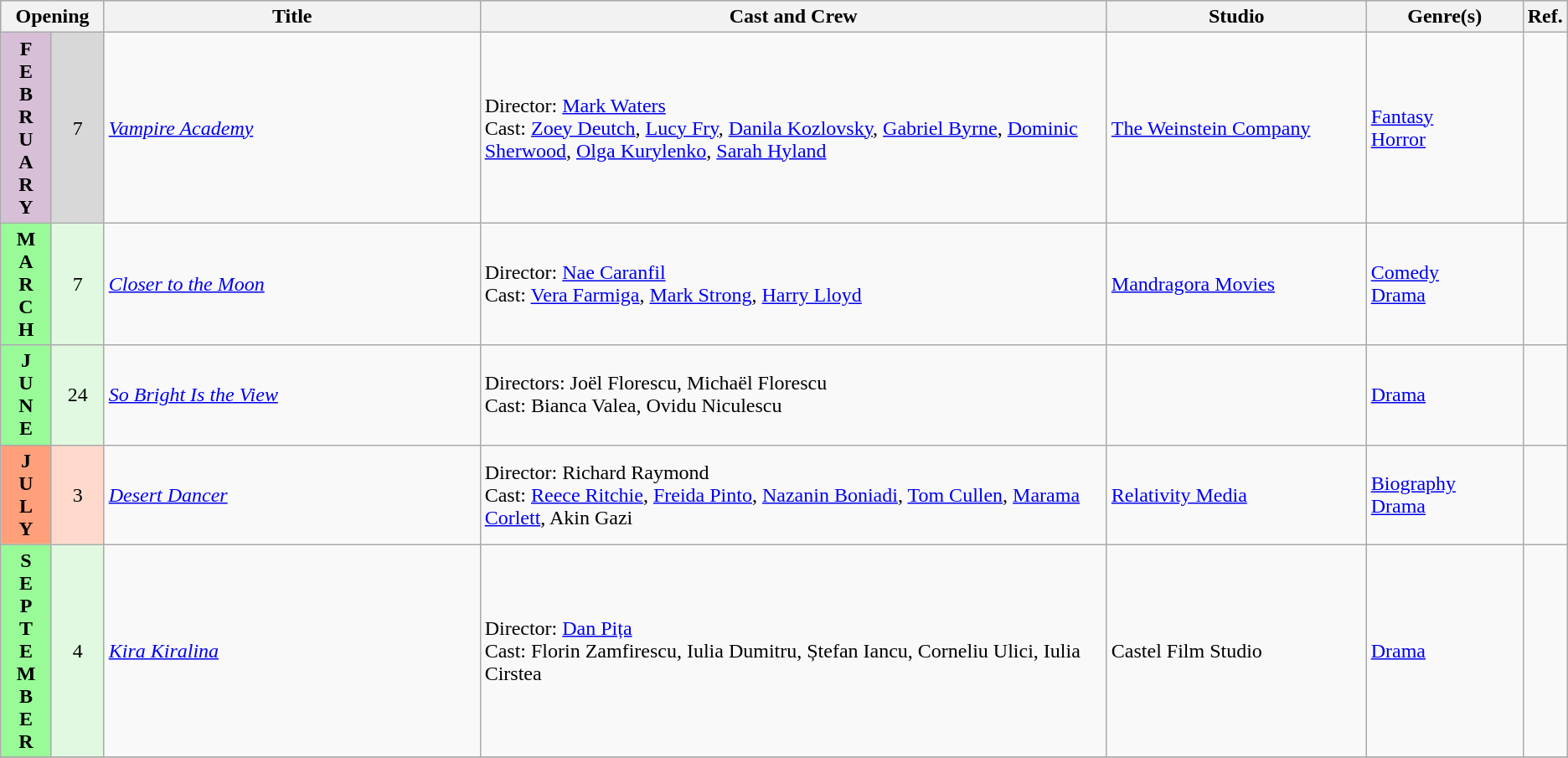<table class="wikitable">
<tr style="background:#b0e0e6; text-align:center;">
<th colspan="2">Opening</th>
<th style="width:24%;">Title</th>
<th style="width:40%;">Cast and Crew</th>
<th>Studio</th>
<th style="width:10%;">Genre(s)</th>
<th style="width:2%;">Ref.</th>
</tr>
<tr>
<th rowspan="1" style="text-align:center; background:thistle; textcolor:#000;">F<br>E<br>B<br>R<br>U<br>A<br>R<br>Y</th>
<td rowspan="1" style="text-align:center; background:#d8d8d8;">7</td>
<td><em><a href='#'>Vampire Academy</a></em></td>
<td>Director: <a href='#'>Mark Waters</a> <br> Cast: <a href='#'>Zoey Deutch</a>, <a href='#'>Lucy Fry</a>, <a href='#'>Danila Kozlovsky</a>, <a href='#'>Gabriel Byrne</a>, <a href='#'>Dominic Sherwood</a>, <a href='#'>Olga Kurylenko</a>, <a href='#'>Sarah Hyland</a></td>
<td><a href='#'>The Weinstein Company</a></td>
<td><a href='#'>Fantasy</a> <br> <a href='#'>Horror</a></td>
<td style="text-align:center"></td>
</tr>
<tr>
<th rowspan="1" style="text-align:center; background:#98fb98; textcolor:#000;">M<br>A<br>R<br>C<br>H</th>
<td rowspan="1" style="text-align:center; background:#e0f9e0;">7</td>
<td><em><a href='#'>Closer to the Moon</a></em></td>
<td>Director: <a href='#'>Nae Caranfil</a> <br> Cast: <a href='#'>Vera Farmiga</a>, <a href='#'>Mark Strong</a>, <a href='#'>Harry Lloyd</a></td>
<td><a href='#'>Mandragora Movies</a></td>
<td><a href='#'>Comedy</a> <br> <a href='#'>Drama</a></td>
<td style="text-align:center"></td>
</tr>
<tr>
<th rowspan="1" style="text-align:center; background:#98fb98; textcolor:#000;">J<br>U<br>N<br>E</th>
<td rowspan="1" style="text-align:center; background:#e0f9e0;">24</td>
<td><em><a href='#'>So Bright Is the View</a></em></td>
<td>Directors: Joël Florescu, Michaël Florescu <br> Cast: Bianca Valea, Ovidu Niculescu</td>
<td></td>
<td><a href='#'>Drama</a></td>
<td style="text-align:center"></td>
</tr>
<tr>
<th rowspan="1" style="text-align:center; background:#ffa07a; textcolor:#000;">J<br>U<br>L<br>Y</th>
<td rowspan="1" style="text-align:center; background:#ffdacc;">3</td>
<td><em><a href='#'>Desert Dancer</a></em></td>
<td>Director: Richard Raymond <br> Cast: <a href='#'>Reece Ritchie</a>, <a href='#'>Freida Pinto</a>, <a href='#'>Nazanin Boniadi</a>, <a href='#'>Tom Cullen</a>, <a href='#'>Marama Corlett</a>, Akin Gazi</td>
<td><a href='#'>Relativity Media</a></td>
<td><a href='#'>Biography</a> <br> <a href='#'>Drama</a></td>
<td style="text-align:center"></td>
</tr>
<tr>
<th rowspan="1" style="text-align:center; background:#98fb98; textcolor:#000;">S<br>E<br>P<br>T<br>E<br>M<br>B<br>E<br>R</th>
<td rowspan="1" style="text-align:center; background:#e0f9e0;">4</td>
<td><em><a href='#'>Kira Kiralina</a></em></td>
<td>Director: <a href='#'>Dan Pița</a> <br> Cast: Florin Zamfirescu, Iulia Dumitru, Ștefan Iancu, Corneliu Ulici, Iulia Cirstea</td>
<td>Castel Film Studio</td>
<td><a href='#'>Drama</a></td>
<td style="text-align:center"></td>
</tr>
<tr>
</tr>
</table>
